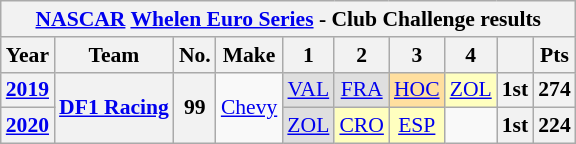<table class="wikitable" style="text-align:center; font-size:90%">
<tr>
<th colspan="20"><a href='#'>NASCAR</a> <a href='#'>Whelen Euro Series</a> - Club Challenge results</th>
</tr>
<tr>
<th>Year</th>
<th>Team</th>
<th>No.</th>
<th>Make</th>
<th>1</th>
<th>2</th>
<th>3</th>
<th>4</th>
<th></th>
<th>Pts</th>
</tr>
<tr>
<th><a href='#'>2019</a></th>
<th rowspan=2><a href='#'>DF1 Racing</a></th>
<th rowspan=2>99</th>
<td rowspan=2><a href='#'>Chevy</a></td>
<td style="background-color:#DFDFDF"><a href='#'>VAL</a><br></td>
<td style="background-color:#DFDFDF"><a href='#'>FRA</a><br></td>
<td style="background-color:#FFDF9F"><a href='#'>HOC</a><br></td>
<td style="background-color:#FFFFBF"><a href='#'>ZOL</a><br></td>
<th>1st</th>
<th>274</th>
</tr>
<tr>
<th><a href='#'>2020</a></th>
<td style="background-color:#DFDFDF"><a href='#'>ZOL</a><br></td>
<td style="background-color:#FFFFBF"><a href='#'>CRO</a><br></td>
<td style="background-color:#FFFFBF"><a href='#'>ESP</a><br></td>
<td></td>
<th>1st</th>
<th>224</th>
</tr>
</table>
